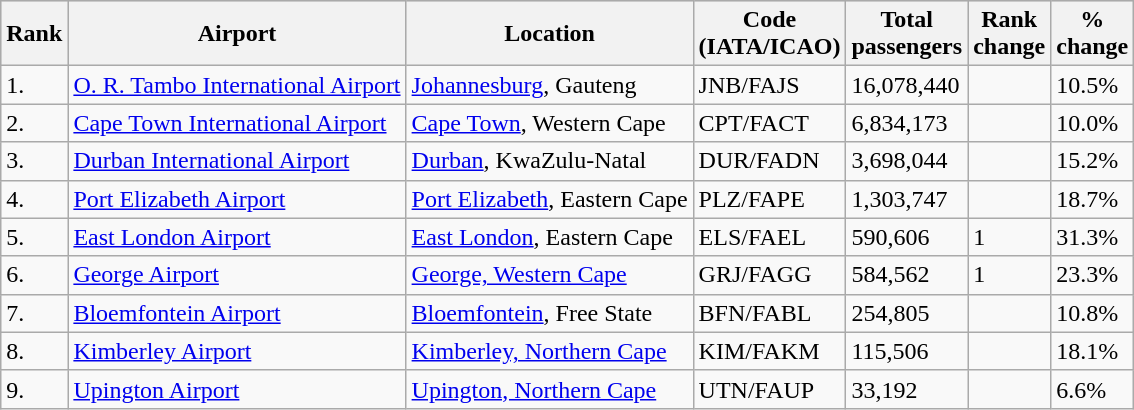<table class="wikitable sortable"  width= align=>
<tr bgcolor=lightgrey>
<th>Rank</th>
<th>Airport</th>
<th>Location</th>
<th>Code<br>(IATA/ICAO)</th>
<th>Total<br>passengers</th>
<th>Rank<br>change</th>
<th>%<br>change</th>
</tr>
<tr>
<td>1.</td>
<td><a href='#'>O. R. Tambo International Airport</a></td>
<td><a href='#'>Johannesburg</a>, Gauteng</td>
<td>JNB/FAJS</td>
<td>16,078,440</td>
<td></td>
<td>10.5%</td>
</tr>
<tr>
<td>2.</td>
<td><a href='#'>Cape Town International Airport</a></td>
<td><a href='#'>Cape Town</a>, Western Cape</td>
<td>CPT/FACT</td>
<td>6,834,173</td>
<td></td>
<td>10.0%</td>
</tr>
<tr>
<td>3.</td>
<td><a href='#'>Durban International Airport</a></td>
<td><a href='#'>Durban</a>, KwaZulu-Natal</td>
<td>DUR/FADN</td>
<td>3,698,044</td>
<td></td>
<td>15.2%</td>
</tr>
<tr>
<td>4.</td>
<td><a href='#'>Port Elizabeth Airport</a></td>
<td><a href='#'>Port Elizabeth</a>, Eastern Cape</td>
<td>PLZ/FAPE</td>
<td>1,303,747</td>
<td></td>
<td>18.7%</td>
</tr>
<tr>
<td>5.</td>
<td><a href='#'>East London Airport</a></td>
<td><a href='#'>East London</a>, Eastern Cape</td>
<td>ELS/FAEL</td>
<td>590,606</td>
<td>1</td>
<td>31.3%</td>
</tr>
<tr>
<td>6.</td>
<td><a href='#'>George Airport</a></td>
<td><a href='#'>George, Western Cape</a></td>
<td>GRJ/FAGG</td>
<td>584,562</td>
<td>1</td>
<td>23.3%</td>
</tr>
<tr>
<td>7.</td>
<td><a href='#'>Bloemfontein Airport</a></td>
<td><a href='#'>Bloemfontein</a>, Free State</td>
<td>BFN/FABL</td>
<td>254,805</td>
<td></td>
<td>10.8%</td>
</tr>
<tr>
<td>8.</td>
<td><a href='#'>Kimberley Airport</a></td>
<td><a href='#'>Kimberley, Northern Cape</a></td>
<td>KIM/FAKM</td>
<td>115,506</td>
<td></td>
<td>18.1%</td>
</tr>
<tr>
<td>9.</td>
<td><a href='#'>Upington Airport</a></td>
<td><a href='#'>Upington, Northern Cape</a></td>
<td>UTN/FAUP</td>
<td>33,192</td>
<td></td>
<td>6.6%</td>
</tr>
</table>
